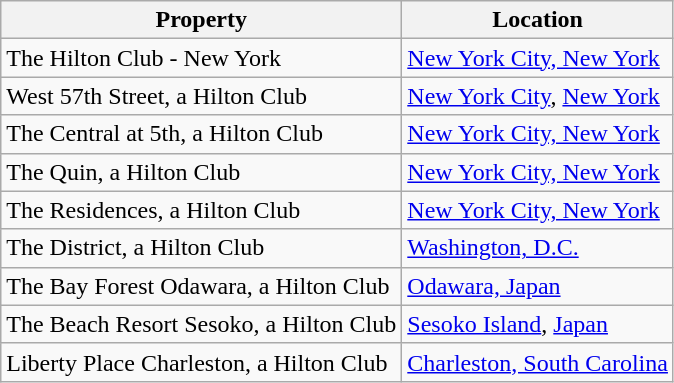<table class="wikitable">
<tr>
<th>Property</th>
<th>Location</th>
</tr>
<tr>
<td>The Hilton Club - New York</td>
<td><a href='#'>New York City, New York</a></td>
</tr>
<tr>
<td>West 57th Street, a Hilton Club</td>
<td><a href='#'>New York City</a>, <a href='#'>New York</a></td>
</tr>
<tr>
<td>The Central at 5th, a Hilton Club</td>
<td><a href='#'>New York City, New York</a></td>
</tr>
<tr>
<td>The Quin, a Hilton Club</td>
<td><a href='#'>New York City, New York</a></td>
</tr>
<tr>
<td>The Residences, a Hilton Club</td>
<td><a href='#'>New York City, New York</a></td>
</tr>
<tr>
<td>The District, a Hilton Club</td>
<td><a href='#'>Washington, D.C.</a></td>
</tr>
<tr>
<td>The Bay Forest Odawara, a Hilton Club</td>
<td><a href='#'>Odawara, Japan</a></td>
</tr>
<tr>
<td>The Beach Resort Sesoko, a Hilton Club</td>
<td><a href='#'>Sesoko Island</a>, <a href='#'>Japan</a></td>
</tr>
<tr>
<td>Liberty Place Charleston, a Hilton Club</td>
<td><a href='#'>Charleston, South Carolina</a></td>
</tr>
</table>
